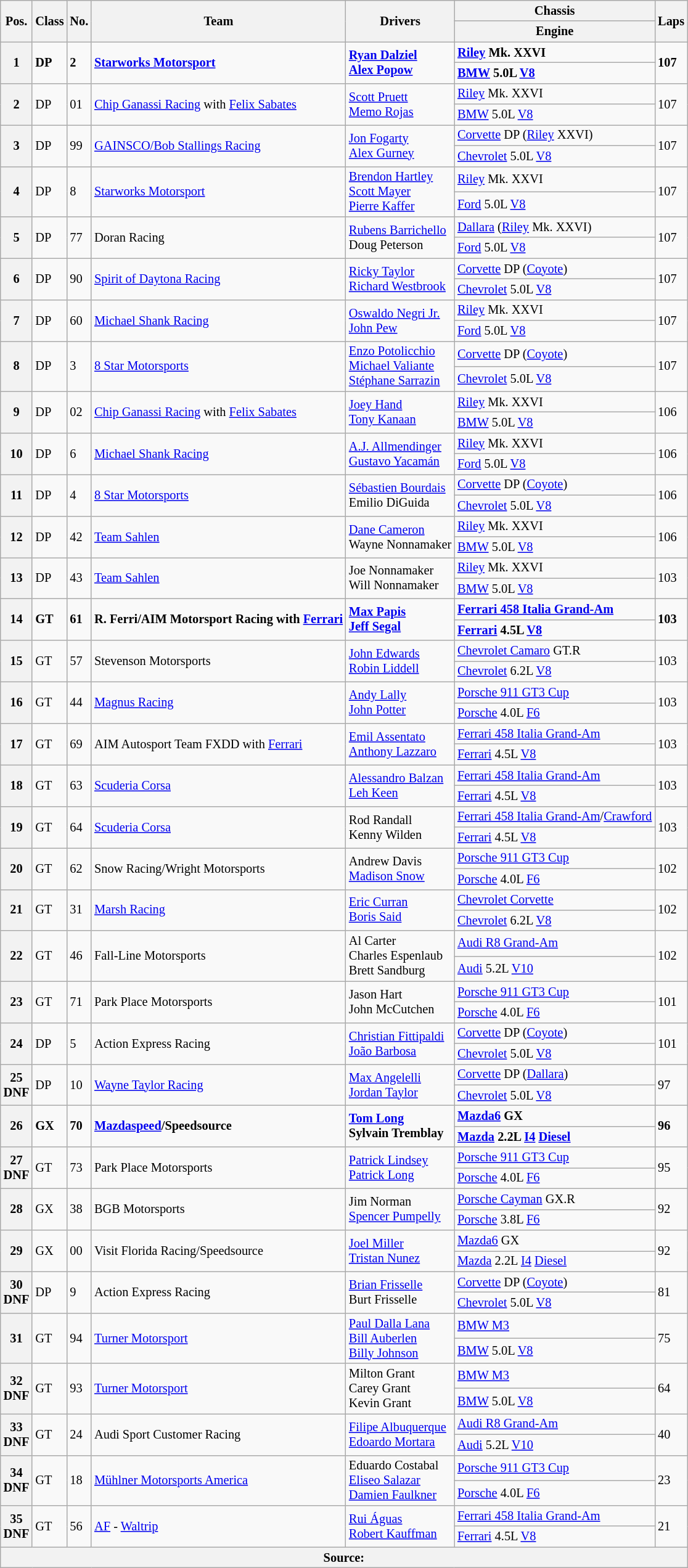<table class="wikitable" style="font-size: 85%;">
<tr>
<th rowspan="2">Pos.</th>
<th rowspan="2">Class</th>
<th rowspan="2">No.</th>
<th rowspan="2">Team</th>
<th rowspan="2">Drivers</th>
<th>Chassis</th>
<th rowspan="2">Laps</th>
</tr>
<tr>
<th>Engine</th>
</tr>
<tr>
<th rowspan="2">1</th>
<td rowspan="2"><strong>DP</strong></td>
<td rowspan="2"><strong>2</strong></td>
<td rowspan="2"><strong> <a href='#'>Starworks Motorsport</a></strong></td>
<td rowspan="2"><strong> <a href='#'>Ryan Dalziel</a><br> <a href='#'>Alex Popow</a></strong></td>
<td><strong><a href='#'>Riley</a> Mk. XXVI</strong></td>
<td rowspan="2"><strong>107</strong></td>
</tr>
<tr>
<td><strong><a href='#'>BMW</a> 5.0L <a href='#'>V8</a></strong></td>
</tr>
<tr>
<th rowspan="2">2</th>
<td rowspan="2">DP</td>
<td rowspan="2">01</td>
<td rowspan="2"> <a href='#'>Chip Ganassi Racing</a> with <a href='#'>Felix Sabates</a></td>
<td rowspan="2"> <a href='#'>Scott Pruett</a><br> <a href='#'>Memo Rojas</a></td>
<td><a href='#'>Riley</a> Mk. XXVI</td>
<td rowspan="2">107</td>
</tr>
<tr>
<td><a href='#'>BMW</a> 5.0L <a href='#'>V8</a></td>
</tr>
<tr>
<th rowspan="2">3</th>
<td rowspan="2">DP</td>
<td rowspan="2">99</td>
<td rowspan="2"> <a href='#'>GAINSCO/Bob Stallings Racing</a></td>
<td rowspan="2"> <a href='#'>Jon Fogarty</a><br> <a href='#'>Alex Gurney</a></td>
<td><a href='#'>Corvette</a> DP (<a href='#'>Riley</a> XXVI)</td>
<td rowspan="2">107</td>
</tr>
<tr>
<td><a href='#'>Chevrolet</a> 5.0L <a href='#'>V8</a></td>
</tr>
<tr>
<th rowspan="2">4</th>
<td rowspan="2">DP</td>
<td rowspan="2">8</td>
<td rowspan="2"> <a href='#'>Starworks Motorsport</a></td>
<td rowspan="2"> <a href='#'>Brendon Hartley</a><br> <a href='#'>Scott Mayer</a><br> <a href='#'>Pierre Kaffer</a></td>
<td><a href='#'>Riley</a> Mk. XXVI</td>
<td rowspan="2">107</td>
</tr>
<tr>
<td><a href='#'>Ford</a> 5.0L <a href='#'>V8</a></td>
</tr>
<tr>
<th rowspan="2">5</th>
<td rowspan="2">DP</td>
<td rowspan="2">77</td>
<td rowspan="2"> Doran Racing</td>
<td rowspan="2"> <a href='#'>Rubens Barrichello</a><br> Doug Peterson</td>
<td><a href='#'>Dallara</a> (<a href='#'>Riley</a> Mk. XXVI)</td>
<td rowspan="2">107</td>
</tr>
<tr>
<td><a href='#'>Ford</a> 5.0L <a href='#'>V8</a></td>
</tr>
<tr>
<th rowspan="2">6</th>
<td rowspan="2">DP</td>
<td rowspan="2">90</td>
<td rowspan="2"> <a href='#'>Spirit of Daytona Racing</a></td>
<td rowspan="2"> <a href='#'>Ricky Taylor</a><br> <a href='#'>Richard Westbrook</a></td>
<td><a href='#'>Corvette</a> DP (<a href='#'>Coyote</a>)</td>
<td rowspan="2">107</td>
</tr>
<tr>
<td><a href='#'>Chevrolet</a> 5.0L <a href='#'>V8</a></td>
</tr>
<tr>
<th rowspan="2">7</th>
<td rowspan="2">DP</td>
<td rowspan="2">60</td>
<td rowspan="2"> <a href='#'>Michael Shank Racing</a></td>
<td rowspan="2"> <a href='#'>Oswaldo Negri Jr.</a><br> <a href='#'>John Pew</a></td>
<td><a href='#'>Riley</a> Mk. XXVI</td>
<td rowspan="2">107</td>
</tr>
<tr>
<td><a href='#'>Ford</a> 5.0L <a href='#'>V8</a></td>
</tr>
<tr>
<th rowspan="2">8</th>
<td rowspan="2">DP</td>
<td rowspan="2">3</td>
<td rowspan="2"> <a href='#'>8 Star Motorsports</a></td>
<td rowspan="2"> <a href='#'>Enzo Potolicchio</a><br> <a href='#'>Michael Valiante</a><br> <a href='#'>Stéphane Sarrazin</a></td>
<td><a href='#'>Corvette</a> DP (<a href='#'>Coyote</a>)</td>
<td rowspan="2">107</td>
</tr>
<tr>
<td><a href='#'>Chevrolet</a> 5.0L <a href='#'>V8</a></td>
</tr>
<tr>
<th rowspan="2">9</th>
<td rowspan="2">DP</td>
<td rowspan="2">02</td>
<td rowspan="2"> <a href='#'>Chip Ganassi Racing</a> with <a href='#'>Felix Sabates</a></td>
<td rowspan="2"> <a href='#'>Joey Hand</a><br> <a href='#'>Tony Kanaan</a></td>
<td><a href='#'>Riley</a> Mk. XXVI</td>
<td rowspan="2">106</td>
</tr>
<tr>
<td><a href='#'>BMW</a> 5.0L <a href='#'>V8</a></td>
</tr>
<tr>
<th rowspan="2">10</th>
<td rowspan="2">DP</td>
<td rowspan="2">6</td>
<td rowspan="2"> <a href='#'>Michael Shank Racing</a></td>
<td rowspan="2"> <a href='#'>A.J. Allmendinger</a><br> <a href='#'>Gustavo Yacamán</a></td>
<td><a href='#'>Riley</a> Mk. XXVI</td>
<td rowspan="2">106</td>
</tr>
<tr>
<td><a href='#'>Ford</a> 5.0L <a href='#'>V8</a></td>
</tr>
<tr>
<th rowspan="2">11</th>
<td rowspan="2">DP</td>
<td rowspan="2">4</td>
<td rowspan="2"> <a href='#'>8 Star Motorsports</a></td>
<td rowspan="2"> <a href='#'>Sébastien Bourdais</a><br> Emilio DiGuida</td>
<td><a href='#'>Corvette</a> DP (<a href='#'>Coyote</a>)</td>
<td rowspan="2">106</td>
</tr>
<tr>
<td><a href='#'>Chevrolet</a> 5.0L <a href='#'>V8</a></td>
</tr>
<tr>
<th rowspan="2">12</th>
<td rowspan="2">DP</td>
<td rowspan="2">42</td>
<td rowspan="2"> <a href='#'>Team Sahlen</a></td>
<td rowspan="2"> <a href='#'>Dane Cameron</a><br> Wayne Nonnamaker</td>
<td><a href='#'>Riley</a> Mk. XXVI</td>
<td rowspan="2">106</td>
</tr>
<tr>
<td><a href='#'>BMW</a> 5.0L <a href='#'>V8</a></td>
</tr>
<tr>
<th rowspan="2">13</th>
<td rowspan="2">DP</td>
<td rowspan="2">43</td>
<td rowspan="2"> <a href='#'>Team Sahlen</a></td>
<td rowspan="2"> Joe Nonnamaker<br> Will Nonnamaker</td>
<td><a href='#'>Riley</a> Mk. XXVI</td>
<td rowspan="2">103</td>
</tr>
<tr>
<td><a href='#'>BMW</a> 5.0L <a href='#'>V8</a></td>
</tr>
<tr>
<th rowspan="2">14</th>
<td rowspan="2"><strong>GT</strong></td>
<td rowspan="2"><strong>61</strong></td>
<td rowspan="2"><strong> R. Ferri/AIM Motorsport Racing with <a href='#'>Ferrari</a></strong></td>
<td rowspan="2"><strong> <a href='#'>Max Papis</a><br> <a href='#'>Jeff Segal</a></strong></td>
<td><a href='#'><strong>Ferrari 458 Italia Grand-Am</strong></a></td>
<td rowspan="2"><strong>103</strong></td>
</tr>
<tr>
<td><strong><a href='#'>Ferrari</a> 4.5L <a href='#'>V8</a></strong></td>
</tr>
<tr>
<th rowspan="2">15</th>
<td rowspan="2">GT</td>
<td rowspan="2">57</td>
<td rowspan="2"> Stevenson Motorsports</td>
<td rowspan="2"> <a href='#'>John Edwards</a><br> <a href='#'>Robin Liddell</a></td>
<td><a href='#'>Chevrolet Camaro</a> GT.R</td>
<td rowspan="2">103</td>
</tr>
<tr>
<td><a href='#'>Chevrolet</a> 6.2L <a href='#'>V8</a></td>
</tr>
<tr>
<th rowspan="2">16</th>
<td rowspan="2">GT</td>
<td rowspan="2">44</td>
<td rowspan="2"> <a href='#'>Magnus Racing</a></td>
<td rowspan="2"> <a href='#'>Andy Lally</a><br> <a href='#'>John Potter</a></td>
<td><a href='#'>Porsche 911 GT3 Cup</a></td>
<td rowspan="2">103</td>
</tr>
<tr>
<td><a href='#'>Porsche</a> 4.0L <a href='#'>F6</a></td>
</tr>
<tr>
<th rowspan="2">17</th>
<td rowspan="2">GT</td>
<td rowspan="2">69</td>
<td rowspan="2"> AIM Autosport Team FXDD with <a href='#'>Ferrari</a></td>
<td rowspan="2"> <a href='#'>Emil Assentato</a><br> <a href='#'>Anthony Lazzaro</a></td>
<td><a href='#'>Ferrari 458 Italia Grand-Am</a></td>
<td rowspan="2">103</td>
</tr>
<tr>
<td><a href='#'>Ferrari</a> 4.5L <a href='#'>V8</a></td>
</tr>
<tr>
<th rowspan="2">18</th>
<td rowspan="2">GT</td>
<td rowspan="2">63</td>
<td rowspan="2"> <a href='#'>Scuderia Corsa</a></td>
<td rowspan="2"> <a href='#'>Alessandro Balzan</a><br> <a href='#'>Leh Keen</a></td>
<td><a href='#'>Ferrari 458 Italia Grand-Am</a></td>
<td rowspan="2">103</td>
</tr>
<tr>
<td><a href='#'>Ferrari</a> 4.5L <a href='#'>V8</a></td>
</tr>
<tr>
<th rowspan="2">19</th>
<td rowspan="2">GT</td>
<td rowspan="2">64</td>
<td rowspan="2"> <a href='#'>Scuderia Corsa</a></td>
<td rowspan="2"> Rod Randall<br> Kenny Wilden</td>
<td><a href='#'>Ferrari 458 Italia Grand-Am</a>/<a href='#'>Crawford</a></td>
<td rowspan="2">103</td>
</tr>
<tr>
<td><a href='#'>Ferrari</a> 4.5L <a href='#'>V8</a></td>
</tr>
<tr>
<th rowspan="2">20</th>
<td rowspan="2">GT</td>
<td rowspan="2">62</td>
<td rowspan="2"> Snow Racing/Wright Motorsports</td>
<td rowspan="2"> Andrew Davis<br> <a href='#'>Madison Snow</a></td>
<td><a href='#'>Porsche 911 GT3 Cup</a></td>
<td rowspan="2">102</td>
</tr>
<tr>
<td><a href='#'>Porsche</a> 4.0L <a href='#'>F6</a></td>
</tr>
<tr>
<th rowspan="2">21</th>
<td rowspan="2">GT</td>
<td rowspan="2">31</td>
<td rowspan="2"> <a href='#'>Marsh Racing</a></td>
<td rowspan="2"> <a href='#'>Eric Curran</a><br> <a href='#'>Boris Said</a></td>
<td><a href='#'>Chevrolet Corvette</a></td>
<td rowspan="2">102</td>
</tr>
<tr>
<td><a href='#'>Chevrolet</a> 6.2L <a href='#'>V8</a></td>
</tr>
<tr>
<th rowspan="2">22</th>
<td rowspan="2">GT</td>
<td rowspan="2">46</td>
<td rowspan="2"> Fall-Line Motorsports</td>
<td rowspan="2"> Al Carter<br> Charles Espenlaub<br> Brett Sandburg</td>
<td><a href='#'>Audi R8 Grand-Am</a></td>
<td rowspan="2">102</td>
</tr>
<tr>
<td><a href='#'>Audi</a> 5.2L <a href='#'>V10</a></td>
</tr>
<tr>
<th rowspan="2">23</th>
<td rowspan="2">GT</td>
<td rowspan="2">71</td>
<td rowspan="2"> Park Place Motorsports</td>
<td rowspan="2"> Jason Hart<br> John McCutchen</td>
<td><a href='#'>Porsche 911 GT3 Cup</a></td>
<td rowspan="2">101</td>
</tr>
<tr>
<td><a href='#'>Porsche</a> 4.0L <a href='#'>F6</a></td>
</tr>
<tr>
<th rowspan="2">24</th>
<td rowspan="2">DP</td>
<td rowspan="2">5</td>
<td rowspan="2"> Action Express Racing</td>
<td rowspan="2"> <a href='#'>Christian Fittipaldi</a><br> <a href='#'>João Barbosa</a></td>
<td><a href='#'>Corvette</a> DP (<a href='#'>Coyote</a>)</td>
<td rowspan="2">101</td>
</tr>
<tr>
<td><a href='#'>Chevrolet</a> 5.0L <a href='#'>V8</a></td>
</tr>
<tr>
<th rowspan="2">25<br>DNF</th>
<td rowspan="2">DP</td>
<td rowspan="2">10</td>
<td rowspan="2"> <a href='#'>Wayne Taylor Racing</a></td>
<td rowspan="2"> <a href='#'>Max Angelelli</a><br> <a href='#'>Jordan Taylor</a></td>
<td><a href='#'>Corvette</a> DP (<a href='#'>Dallara</a>)</td>
<td rowspan="2">97</td>
</tr>
<tr>
<td><a href='#'>Chevrolet</a> 5.0L <a href='#'>V8</a></td>
</tr>
<tr>
<th rowspan="2">26</th>
<td rowspan="2"><strong>GX</strong></td>
<td rowspan="2"><strong>70</strong></td>
<td rowspan="2"><strong> <a href='#'>Mazdaspeed</a>/Speedsource</strong></td>
<td rowspan="2"><strong> <a href='#'>Tom Long</a><br> Sylvain Tremblay</strong></td>
<td><strong><a href='#'>Mazda6</a> GX</strong></td>
<td rowspan="2"><strong>96</strong></td>
</tr>
<tr>
<td><strong><a href='#'>Mazda</a> 2.2L <a href='#'>I4</a> <a href='#'>Diesel</a></strong></td>
</tr>
<tr>
<th rowspan="2">27<br>DNF</th>
<td rowspan="2">GT</td>
<td rowspan="2">73</td>
<td rowspan="2"> Park Place Motorsports</td>
<td rowspan="2"> <a href='#'>Patrick Lindsey</a><br> <a href='#'>Patrick Long</a></td>
<td><a href='#'>Porsche 911 GT3 Cup</a></td>
<td rowspan="2">95</td>
</tr>
<tr>
<td><a href='#'>Porsche</a> 4.0L <a href='#'>F6</a></td>
</tr>
<tr>
<th rowspan="2">28</th>
<td rowspan="2">GX</td>
<td rowspan="2">38</td>
<td rowspan="2"> BGB Motorsports</td>
<td rowspan="2"> Jim Norman<br> <a href='#'>Spencer Pumpelly</a></td>
<td><a href='#'>Porsche Cayman</a> GX.R</td>
<td rowspan="2">92</td>
</tr>
<tr>
<td><a href='#'>Porsche</a> 3.8L <a href='#'>F6</a></td>
</tr>
<tr>
<th rowspan="2">29</th>
<td rowspan="2">GX</td>
<td rowspan="2">00</td>
<td rowspan="2"> Visit Florida Racing/Speedsource</td>
<td rowspan="2"> <a href='#'>Joel Miller</a><br> <a href='#'>Tristan Nunez</a></td>
<td><a href='#'>Mazda6</a> GX</td>
<td rowspan="2">92</td>
</tr>
<tr>
<td><a href='#'>Mazda</a> 2.2L <a href='#'>I4</a> <a href='#'>Diesel</a></td>
</tr>
<tr>
<th rowspan="2">30<br>DNF</th>
<td rowspan="2">DP</td>
<td rowspan="2">9</td>
<td rowspan="2"> Action Express Racing</td>
<td rowspan="2"> <a href='#'>Brian Frisselle</a><br> Burt Frisselle</td>
<td><a href='#'>Corvette</a> DP (<a href='#'>Coyote</a>)</td>
<td rowspan="2">81</td>
</tr>
<tr>
<td><a href='#'>Chevrolet</a> 5.0L <a href='#'>V8</a></td>
</tr>
<tr>
<th rowspan="2">31</th>
<td rowspan="2">GT</td>
<td rowspan="2">94</td>
<td rowspan="2"> <a href='#'>Turner Motorsport</a></td>
<td rowspan="2"> <a href='#'>Paul Dalla Lana</a><br> <a href='#'>Bill Auberlen</a><br> <a href='#'>Billy Johnson</a></td>
<td><a href='#'>BMW M3</a></td>
<td rowspan="2">75</td>
</tr>
<tr>
<td><a href='#'>BMW</a> 5.0L <a href='#'>V8</a></td>
</tr>
<tr>
<th rowspan="2">32<br>DNF</th>
<td rowspan="2">GT</td>
<td rowspan="2">93</td>
<td rowspan="2"> <a href='#'>Turner Motorsport</a></td>
<td rowspan="2"> Milton Grant<br> Carey Grant<br> Kevin Grant</td>
<td><a href='#'>BMW M3</a></td>
<td rowspan="2">64</td>
</tr>
<tr>
<td><a href='#'>BMW</a> 5.0L <a href='#'>V8</a></td>
</tr>
<tr>
<th rowspan="2">33<br>DNF</th>
<td rowspan="2">GT</td>
<td rowspan="2">24</td>
<td rowspan="2"> Audi Sport Customer Racing</td>
<td rowspan="2"> <a href='#'>Filipe Albuquerque</a><br> <a href='#'>Edoardo Mortara</a></td>
<td><a href='#'>Audi R8 Grand-Am</a></td>
<td rowspan="2">40</td>
</tr>
<tr>
<td><a href='#'>Audi</a> 5.2L <a href='#'>V10</a></td>
</tr>
<tr>
<th rowspan="2">34<br>DNF</th>
<td rowspan="2">GT</td>
<td rowspan="2">18</td>
<td rowspan="2"> <a href='#'>Mühlner Motorsports America</a></td>
<td rowspan="2"> Eduardo Costabal<br> <a href='#'>Eliseo Salazar</a><br> <a href='#'>Damien Faulkner</a></td>
<td><a href='#'>Porsche 911 GT3 Cup</a></td>
<td rowspan="2">23</td>
</tr>
<tr>
<td><a href='#'>Porsche</a> 4.0L <a href='#'>F6</a></td>
</tr>
<tr>
<th rowspan="2">35<br>DNF</th>
<td rowspan="2">GT</td>
<td rowspan="2">56</td>
<td rowspan="2"> <a href='#'>AF</a> - <a href='#'>Waltrip</a></td>
<td rowspan="2"> <a href='#'>Rui Águas</a><br> <a href='#'>Robert Kauffman</a></td>
<td><a href='#'>Ferrari 458 Italia Grand-Am</a></td>
<td rowspan="2">21</td>
</tr>
<tr>
<td><a href='#'>Ferrari</a> 4.5L <a href='#'>V8</a></td>
</tr>
<tr>
<th colspan="7">Source:</th>
</tr>
</table>
